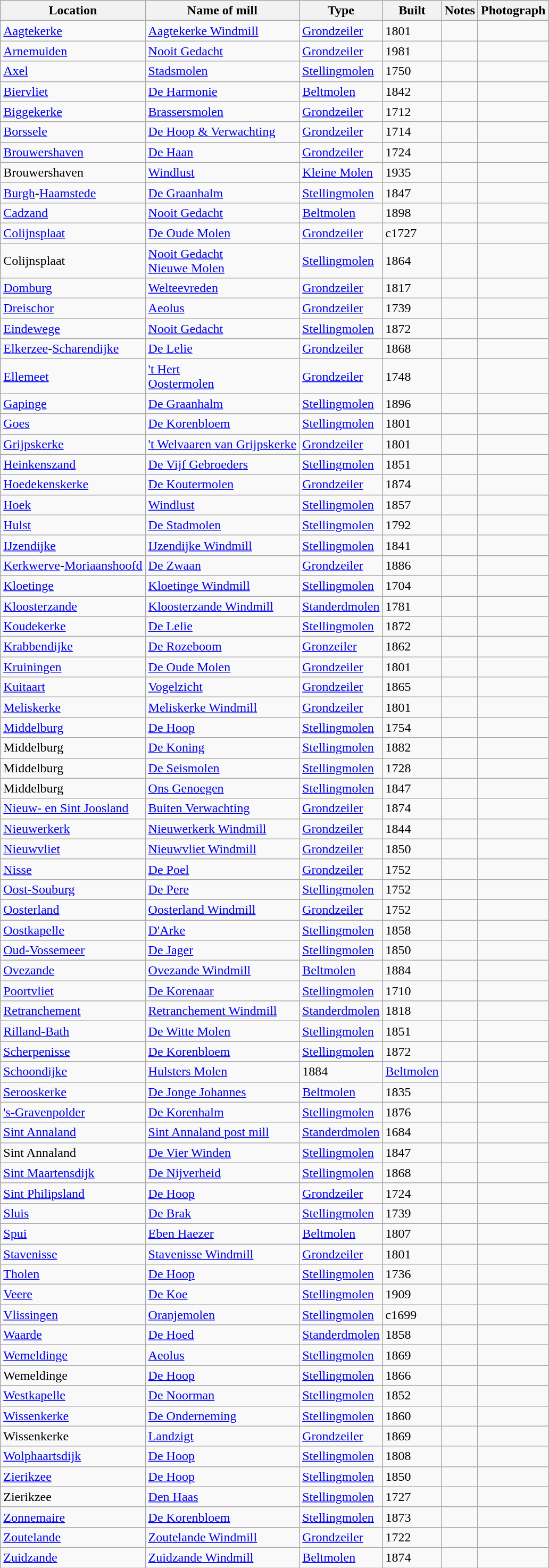<table class="wikitable">
<tr>
<th>Location</th>
<th>Name of mill</th>
<th>Type</th>
<th>Built</th>
<th>Notes</th>
<th>Photograph</th>
</tr>
<tr>
<td><a href='#'>Aagtekerke</a></td>
<td><a href='#'>Aagtekerke Windmill</a></td>
<td><a href='#'>Grondzeiler</a></td>
<td>1801</td>
<td> </td>
<td></td>
</tr>
<tr>
<td><a href='#'>Arnemuiden</a></td>
<td><a href='#'>Nooit Gedacht</a></td>
<td><a href='#'>Grondzeiler</a></td>
<td>1981</td>
<td> </td>
<td></td>
</tr>
<tr>
<td><a href='#'>Axel</a></td>
<td><a href='#'>Stadsmolen</a></td>
<td><a href='#'>Stellingmolen</a></td>
<td>1750</td>
<td> </td>
<td></td>
</tr>
<tr>
<td><a href='#'>Biervliet</a></td>
<td><a href='#'>De Harmonie</a></td>
<td><a href='#'>Beltmolen</a></td>
<td>1842</td>
<td> </td>
<td></td>
</tr>
<tr>
<td><a href='#'>Biggekerke</a></td>
<td><a href='#'>Brassersmolen</a></td>
<td><a href='#'>Grondzeiler</a></td>
<td>1712</td>
<td> </td>
<td></td>
</tr>
<tr>
<td><a href='#'>Borssele</a></td>
<td><a href='#'>De Hoop & Verwachting</a></td>
<td><a href='#'>Grondzeiler</a></td>
<td>1714</td>
<td> </td>
<td></td>
</tr>
<tr>
<td><a href='#'>Brouwershaven</a></td>
<td><a href='#'>De Haan</a></td>
<td><a href='#'>Grondzeiler</a></td>
<td>1724</td>
<td> </td>
<td></td>
</tr>
<tr>
<td>Brouwershaven</td>
<td><a href='#'>Windlust</a></td>
<td><a href='#'>Kleine Molen</a></td>
<td>1935</td>
<td> </td>
<td></td>
</tr>
<tr>
<td><a href='#'>Burgh</a>-<a href='#'>Haamstede</a></td>
<td><a href='#'>De Graanhalm</a></td>
<td><a href='#'>Stellingmolen</a></td>
<td>1847</td>
<td> </td>
<td></td>
</tr>
<tr>
<td><a href='#'>Cadzand</a></td>
<td><a href='#'>Nooit Gedacht</a></td>
<td><a href='#'>Beltmolen</a></td>
<td>1898</td>
<td> </td>
<td></td>
</tr>
<tr>
<td><a href='#'>Colijnsplaat</a></td>
<td><a href='#'>De Oude Molen</a></td>
<td><a href='#'>Grondzeiler</a></td>
<td>c1727</td>
<td> </td>
<td></td>
</tr>
<tr>
<td>Colijnsplaat</td>
<td><a href='#'>Nooit Gedacht<br>Nieuwe Molen</a></td>
<td><a href='#'>Stellingmolen</a></td>
<td>1864</td>
<td> </td>
<td></td>
</tr>
<tr>
<td><a href='#'>Domburg</a></td>
<td><a href='#'>Welteevreden</a></td>
<td><a href='#'>Grondzeiler</a></td>
<td>1817</td>
<td> </td>
<td></td>
</tr>
<tr>
<td><a href='#'>Dreischor</a></td>
<td><a href='#'>Aeolus</a></td>
<td><a href='#'>Grondzeiler</a></td>
<td>1739</td>
<td> </td>
<td></td>
</tr>
<tr>
<td><a href='#'>Eindewege</a></td>
<td><a href='#'>Nooit Gedacht</a></td>
<td><a href='#'>Stellingmolen</a></td>
<td>1872</td>
<td> </td>
<td></td>
</tr>
<tr>
<td><a href='#'>Elkerzee</a>-<a href='#'>Scharendijke</a></td>
<td><a href='#'>De Lelie</a></td>
<td><a href='#'>Grondzeiler</a></td>
<td>1868</td>
<td> </td>
<td></td>
</tr>
<tr>
<td><a href='#'>Ellemeet</a></td>
<td><a href='#'>'t Hert<br>Oostermolen</a></td>
<td><a href='#'>Grondzeiler</a></td>
<td>1748</td>
<td> </td>
<td></td>
</tr>
<tr>
<td><a href='#'>Gapinge</a></td>
<td><a href='#'>De Graanhalm</a></td>
<td><a href='#'>Stellingmolen</a></td>
<td>1896</td>
<td> </td>
<td></td>
</tr>
<tr>
<td><a href='#'>Goes</a></td>
<td><a href='#'>De Korenbloem</a></td>
<td><a href='#'>Stellingmolen</a></td>
<td>1801</td>
<td> </td>
<td></td>
</tr>
<tr>
<td><a href='#'>Grijpskerke</a></td>
<td><a href='#'>'t Welvaaren van Grijpskerke</a></td>
<td><a href='#'>Grondzeiler</a></td>
<td>1801</td>
<td> </td>
<td></td>
</tr>
<tr>
<td><a href='#'>Heinkenszand</a></td>
<td><a href='#'>De Vijf Gebroeders</a></td>
<td><a href='#'>Stellingmolen</a></td>
<td>1851</td>
<td> </td>
<td></td>
</tr>
<tr>
<td><a href='#'>Hoedekenskerke</a></td>
<td><a href='#'>De Koutermolen</a></td>
<td><a href='#'>Grondzeiler</a></td>
<td>1874</td>
<td> </td>
<td></td>
</tr>
<tr>
<td><a href='#'>Hoek</a></td>
<td><a href='#'>Windlust</a></td>
<td><a href='#'>Stellingmolen</a></td>
<td>1857</td>
<td> </td>
<td></td>
</tr>
<tr>
<td><a href='#'>Hulst</a></td>
<td><a href='#'>De Stadmolen</a></td>
<td><a href='#'>Stellingmolen</a></td>
<td>1792</td>
<td> </td>
<td></td>
</tr>
<tr>
<td><a href='#'>IJzendijke</a></td>
<td><a href='#'>IJzendijke Windmill</a></td>
<td><a href='#'>Stellingmolen</a></td>
<td>1841</td>
<td> </td>
<td></td>
</tr>
<tr>
<td><a href='#'>Kerkwerve</a>-<a href='#'>Moriaanshoofd</a></td>
<td><a href='#'>De Zwaan</a></td>
<td><a href='#'>Grondzeiler</a></td>
<td>1886</td>
<td> </td>
<td></td>
</tr>
<tr>
<td><a href='#'>Kloetinge</a></td>
<td><a href='#'>Kloetinge Windmill</a></td>
<td><a href='#'>Stellingmolen</a></td>
<td>1704</td>
<td> </td>
<td></td>
</tr>
<tr>
<td><a href='#'>Kloosterzande</a></td>
<td><a href='#'>Kloosterzande Windmill</a></td>
<td><a href='#'>Standerdmolen</a></td>
<td>1781</td>
<td> </td>
<td></td>
</tr>
<tr>
<td><a href='#'>Koudekerke</a></td>
<td><a href='#'>De Lelie</a></td>
<td><a href='#'>Stellingmolen</a></td>
<td>1872</td>
<td> </td>
<td></td>
</tr>
<tr>
<td><a href='#'>Krabbendijke</a></td>
<td><a href='#'>De Rozeboom</a></td>
<td><a href='#'>Gronzeiler</a></td>
<td>1862</td>
<td> </td>
<td></td>
</tr>
<tr>
<td><a href='#'>Kruiningen</a></td>
<td><a href='#'>De Oude Molen</a></td>
<td><a href='#'>Grondzeiler</a></td>
<td>1801</td>
<td> </td>
<td></td>
</tr>
<tr>
<td><a href='#'>Kuitaart</a></td>
<td><a href='#'>Vogelzicht</a></td>
<td><a href='#'>Grondzeiler</a></td>
<td>1865</td>
<td> </td>
<td></td>
</tr>
<tr>
<td><a href='#'>Meliskerke</a></td>
<td><a href='#'>Meliskerke Windmill</a></td>
<td><a href='#'>Grondzeiler</a></td>
<td>1801</td>
<td> </td>
<td></td>
</tr>
<tr>
<td><a href='#'>Middelburg</a></td>
<td><a href='#'>De Hoop</a></td>
<td><a href='#'>Stellingmolen</a></td>
<td>1754</td>
<td> </td>
<td></td>
</tr>
<tr>
<td>Middelburg</td>
<td><a href='#'>De Koning</a></td>
<td><a href='#'>Stellingmolen</a></td>
<td>1882</td>
<td> </td>
<td></td>
</tr>
<tr>
<td>Middelburg</td>
<td><a href='#'>De Seismolen</a></td>
<td><a href='#'>Stellingmolen</a></td>
<td>1728</td>
<td> </td>
<td></td>
</tr>
<tr>
<td>Middelburg</td>
<td><a href='#'>Ons Genoegen</a></td>
<td><a href='#'>Stellingmolen</a></td>
<td>1847</td>
<td> </td>
<td></td>
</tr>
<tr>
<td><a href='#'>Nieuw- en Sint Joosland</a></td>
<td><a href='#'>Buiten Verwachting</a></td>
<td><a href='#'>Grondzeiler</a></td>
<td>1874</td>
<td> </td>
<td></td>
</tr>
<tr>
<td><a href='#'>Nieuwerkerk</a></td>
<td><a href='#'>Nieuwerkerk Windmill</a></td>
<td><a href='#'>Grondzeiler</a></td>
<td>1844</td>
<td> </td>
<td></td>
</tr>
<tr>
<td><a href='#'>Nieuwvliet</a></td>
<td><a href='#'>Nieuwvliet Windmill</a></td>
<td><a href='#'>Grondzeiler</a></td>
<td>1850</td>
<td> </td>
<td></td>
</tr>
<tr>
<td><a href='#'>Nisse</a></td>
<td><a href='#'>De Poel</a></td>
<td><a href='#'>Grondzeiler</a></td>
<td>1752</td>
<td> </td>
<td></td>
</tr>
<tr>
<td><a href='#'>Oost-Souburg</a></td>
<td><a href='#'>De Pere</a></td>
<td><a href='#'>Stellingmolen</a></td>
<td>1752</td>
<td> </td>
<td></td>
</tr>
<tr>
<td><a href='#'>Oosterland</a></td>
<td><a href='#'>Oosterland Windmill</a></td>
<td><a href='#'>Grondzeiler</a></td>
<td>1752</td>
<td> </td>
<td></td>
</tr>
<tr>
<td><a href='#'>Oostkapelle</a></td>
<td><a href='#'>D'Arke</a></td>
<td><a href='#'>Stellingmolen</a></td>
<td>1858</td>
<td> </td>
<td></td>
</tr>
<tr>
<td><a href='#'>Oud-Vossemeer</a></td>
<td><a href='#'>De Jager</a></td>
<td><a href='#'>Stellingmolen</a></td>
<td>1850</td>
<td> </td>
<td></td>
</tr>
<tr>
<td><a href='#'>Ovezande</a></td>
<td><a href='#'>Ovezande Windmill</a></td>
<td><a href='#'>Beltmolen</a></td>
<td>1884</td>
<td> </td>
<td></td>
</tr>
<tr>
<td><a href='#'>Poortvliet</a></td>
<td><a href='#'>De Korenaar</a></td>
<td><a href='#'>Stellingmolen</a></td>
<td>1710</td>
<td> </td>
<td></td>
</tr>
<tr>
<td><a href='#'>Retranchement</a></td>
<td><a href='#'>Retranchement Windmill</a></td>
<td><a href='#'>Standerdmolen</a></td>
<td>1818</td>
<td> </td>
<td></td>
</tr>
<tr>
<td><a href='#'>Rilland-Bath</a></td>
<td><a href='#'>De Witte Molen</a></td>
<td><a href='#'>Stellingmolen</a></td>
<td>1851</td>
<td> </td>
<td></td>
</tr>
<tr>
<td><a href='#'>Scherpenisse</a></td>
<td><a href='#'>De Korenbloem</a></td>
<td><a href='#'>Stellingmolen</a></td>
<td>1872</td>
<td> </td>
<td></td>
</tr>
<tr>
<td><a href='#'>Schoondijke</a></td>
<td><a href='#'>Hulsters Molen</a></td>
<td>1884</td>
<td><a href='#'>Beltmolen</a></td>
<td> </td>
<td></td>
</tr>
<tr>
<td><a href='#'>Serooskerke</a></td>
<td><a href='#'>De Jonge Johannes</a></td>
<td><a href='#'>Beltmolen</a></td>
<td>1835</td>
<td> </td>
<td></td>
</tr>
<tr>
<td><a href='#'>'s-Gravenpolder</a></td>
<td><a href='#'>De Korenhalm</a></td>
<td><a href='#'>Stellingmolen</a></td>
<td>1876</td>
<td> </td>
<td></td>
</tr>
<tr>
<td><a href='#'>Sint Annaland</a></td>
<td><a href='#'>Sint Annaland post mill</a></td>
<td><a href='#'>Standerdmolen</a></td>
<td>1684</td>
<td> </td>
<td></td>
</tr>
<tr>
<td>Sint Annaland</td>
<td><a href='#'>De Vier Winden</a></td>
<td><a href='#'>Stellingmolen</a></td>
<td>1847</td>
<td> </td>
<td></td>
</tr>
<tr>
<td><a href='#'>Sint Maartensdijk</a></td>
<td><a href='#'>De Nijverheid</a></td>
<td><a href='#'>Stellingmolen</a></td>
<td>1868</td>
<td> </td>
<td></td>
</tr>
<tr>
<td><a href='#'>Sint Philipsland</a></td>
<td><a href='#'>De Hoop</a></td>
<td><a href='#'>Grondzeiler</a></td>
<td>1724</td>
<td> </td>
<td></td>
</tr>
<tr>
<td><a href='#'>Sluis</a></td>
<td><a href='#'>De Brak</a></td>
<td><a href='#'>Stellingmolen</a></td>
<td>1739</td>
<td> </td>
<td></td>
</tr>
<tr>
<td><a href='#'>Spui</a></td>
<td><a href='#'>Eben Haezer</a></td>
<td><a href='#'>Beltmolen</a></td>
<td>1807</td>
<td> </td>
<td></td>
</tr>
<tr>
<td><a href='#'>Stavenisse</a></td>
<td><a href='#'>Stavenisse Windmill</a></td>
<td><a href='#'>Grondzeiler</a></td>
<td>1801</td>
<td> </td>
<td></td>
</tr>
<tr>
<td><a href='#'>Tholen</a></td>
<td><a href='#'>De Hoop</a></td>
<td><a href='#'>Stellingmolen</a></td>
<td>1736</td>
<td> </td>
<td></td>
</tr>
<tr>
<td><a href='#'>Veere</a></td>
<td><a href='#'>De Koe</a></td>
<td><a href='#'>Stellingmolen</a></td>
<td>1909</td>
<td> </td>
<td></td>
</tr>
<tr>
<td><a href='#'>Vlissingen</a></td>
<td><a href='#'>Oranjemolen</a></td>
<td><a href='#'>Stellingmolen</a></td>
<td>c1699</td>
<td> </td>
<td></td>
</tr>
<tr>
<td><a href='#'>Waarde</a></td>
<td><a href='#'>De Hoed</a></td>
<td><a href='#'>Standerdmolen</a></td>
<td>1858</td>
<td> </td>
<td></td>
</tr>
<tr>
<td><a href='#'>Wemeldinge</a></td>
<td><a href='#'>Aeolus</a></td>
<td><a href='#'>Stellingmolen</a></td>
<td>1869</td>
<td> </td>
<td></td>
</tr>
<tr>
<td>Wemeldinge</td>
<td><a href='#'>De Hoop</a></td>
<td><a href='#'>Stellingmolen</a></td>
<td>1866</td>
<td> </td>
<td></td>
</tr>
<tr>
<td><a href='#'>Westkapelle</a></td>
<td><a href='#'>De Noorman</a></td>
<td><a href='#'>Stellingmolen</a></td>
<td>1852</td>
<td> </td>
<td></td>
</tr>
<tr>
<td><a href='#'>Wissenkerke</a></td>
<td><a href='#'>De Onderneming</a></td>
<td><a href='#'>Stellingmolen</a></td>
<td>1860</td>
<td> </td>
<td></td>
</tr>
<tr>
<td>Wissenkerke</td>
<td><a href='#'>Landzigt</a></td>
<td><a href='#'>Grondzeiler</a></td>
<td>1869</td>
<td> </td>
<td></td>
</tr>
<tr>
<td><a href='#'>Wolphaartsdijk</a></td>
<td><a href='#'>De Hoop</a></td>
<td><a href='#'>Stellingmolen</a></td>
<td>1808</td>
<td> </td>
<td></td>
</tr>
<tr>
<td><a href='#'>Zierikzee</a></td>
<td><a href='#'>De Hoop</a></td>
<td><a href='#'>Stellingmolen</a></td>
<td>1850</td>
<td> </td>
<td></td>
</tr>
<tr>
<td>Zierikzee</td>
<td><a href='#'>Den Haas</a></td>
<td><a href='#'>Stellingmolen</a></td>
<td>1727</td>
<td> </td>
<td></td>
</tr>
<tr>
<td><a href='#'>Zonnemaire</a></td>
<td><a href='#'>De Korenbloem</a></td>
<td><a href='#'>Stellingmolen</a></td>
<td>1873</td>
<td> </td>
<td></td>
</tr>
<tr>
<td><a href='#'>Zoutelande</a></td>
<td><a href='#'>Zoutelande Windmill</a></td>
<td><a href='#'>Grondzeiler</a></td>
<td>1722</td>
<td> </td>
<td></td>
</tr>
<tr>
<td><a href='#'>Zuidzande</a></td>
<td><a href='#'>Zuidzande Windmill</a></td>
<td><a href='#'>Beltmolen</a></td>
<td>1874</td>
<td> </td>
<td></td>
</tr>
</table>
